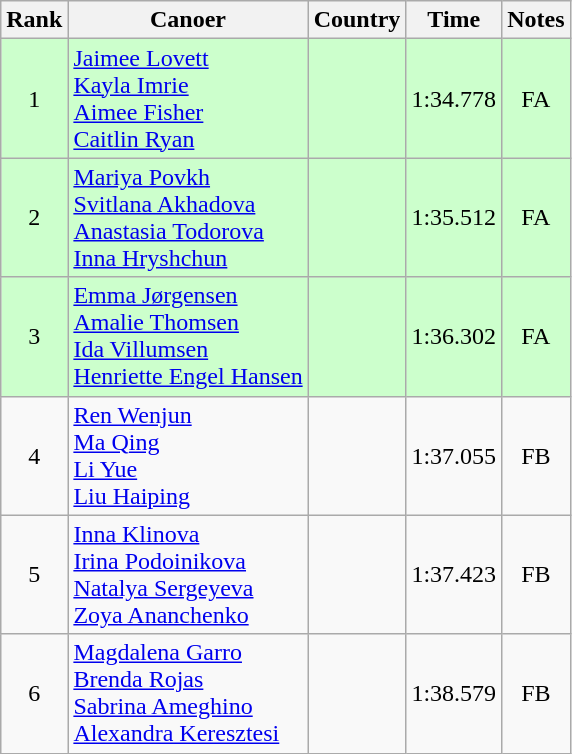<table class="wikitable" style="text-align:center;">
<tr>
<th>Rank</th>
<th>Canoer</th>
<th>Country</th>
<th>Time</th>
<th>Notes</th>
</tr>
<tr bgcolor=ccffcc>
<td>1</td>
<td align="left"><a href='#'>Jaimee Lovett</a><br><a href='#'>Kayla Imrie</a><br><a href='#'>Aimee Fisher</a><br><a href='#'>Caitlin Ryan</a></td>
<td align="left"></td>
<td>1:34.778</td>
<td>FA</td>
</tr>
<tr bgcolor=ccffcc>
<td>2</td>
<td align="left"><a href='#'>Mariya Povkh</a><br><a href='#'>Svitlana Akhadova</a><br><a href='#'>Anastasia Todorova</a><br><a href='#'>Inna Hryshchun</a></td>
<td align="left"></td>
<td>1:35.512</td>
<td>FA</td>
</tr>
<tr bgcolor=ccffcc>
<td>3</td>
<td align="left"><a href='#'>Emma Jørgensen</a><br><a href='#'>Amalie Thomsen</a><br><a href='#'>Ida Villumsen</a><br><a href='#'>Henriette Engel Hansen</a></td>
<td align="left"></td>
<td>1:36.302</td>
<td>FA</td>
</tr>
<tr>
<td>4</td>
<td align="left"><a href='#'>Ren Wenjun</a><br><a href='#'>Ma Qing</a><br><a href='#'>Li Yue</a><br><a href='#'>Liu Haiping</a></td>
<td align="left"></td>
<td>1:37.055</td>
<td>FB</td>
</tr>
<tr>
<td>5</td>
<td align="left"><a href='#'>Inna Klinova</a><br><a href='#'>Irina Podoinikova</a><br><a href='#'>Natalya Sergeyeva</a><br><a href='#'>Zoya Ananchenko</a></td>
<td align="left"></td>
<td>1:37.423</td>
<td>FB</td>
</tr>
<tr>
<td>6</td>
<td align="left"><a href='#'>Magdalena Garro</a><br><a href='#'>Brenda Rojas</a><br><a href='#'>Sabrina Ameghino</a><br><a href='#'>Alexandra Keresztesi</a></td>
<td align="left"></td>
<td>1:38.579</td>
<td>FB</td>
</tr>
</table>
